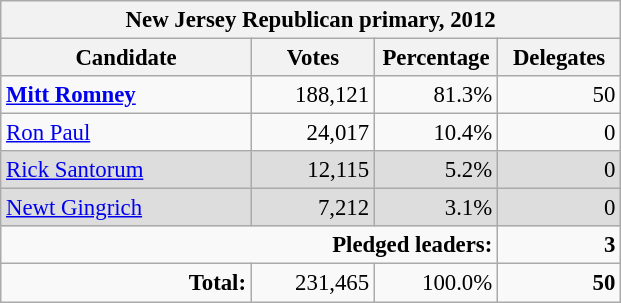<table class="wikitable" style="font-size:95%;">
<tr>
<th colspan="4">New Jersey Republican primary, 2012</th>
</tr>
<tr>
<th rowspan="1" width="160px">Candidate</th>
<th rowspan="1" width="75px">Votes</th>
<th rowspan="1" width="75px">Percentage</th>
<th rowspan="1" width="75px">Delegates</th>
</tr>
<tr align="right" >
<td align="left"><strong> <a href='#'>Mitt Romney</a></strong></td>
<td>188,121</td>
<td>81.3%</td>
<td>50</td>
</tr>
<tr align="right">
<td align="left"><a href='#'>Ron Paul</a></td>
<td>24,017</td>
<td>10.4%</td>
<td>0</td>
</tr>
<tr align="right" bgcolor="DDDDDD">
<td align="left"><a href='#'>Rick Santorum</a></td>
<td>12,115</td>
<td>5.2%</td>
<td>0</td>
</tr>
<tr align="right" bgcolor="DDDDDD">
<td align="left"><a href='#'>Newt Gingrich</a></td>
<td>7,212</td>
<td>3.1%</td>
<td>0</td>
</tr>
<tr align="right">
<td colspan="3"><strong>Pledged leaders:</strong></td>
<td><strong>3</strong></td>
</tr>
<tr align="right">
<td><strong>Total:</strong></td>
<td>231,465</td>
<td>100.0%</td>
<td><strong>50</strong></td>
</tr>
</table>
